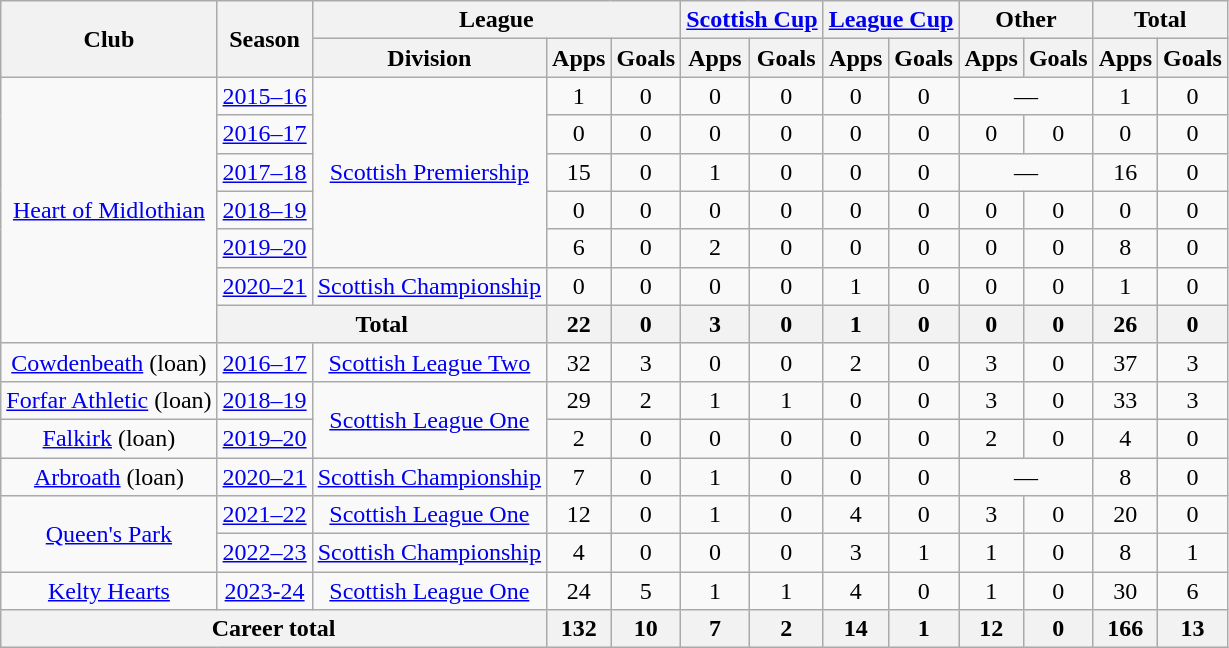<table class="wikitable" style="text-align:center">
<tr>
<th rowspan="2">Club</th>
<th rowspan="2">Season</th>
<th colspan="3">League</th>
<th colspan="2"><a href='#'>Scottish Cup</a></th>
<th colspan="2"><a href='#'>League Cup</a></th>
<th colspan="2">Other</th>
<th colspan="2">Total</th>
</tr>
<tr>
<th>Division</th>
<th>Apps</th>
<th>Goals</th>
<th>Apps</th>
<th>Goals</th>
<th>Apps</th>
<th>Goals</th>
<th>Apps</th>
<th>Goals</th>
<th>Apps</th>
<th>Goals</th>
</tr>
<tr>
<td rowspan="7"><a href='#'>Heart of Midlothian</a></td>
<td><a href='#'>2015–16</a></td>
<td rowspan="5"><a href='#'>Scottish Premiership</a></td>
<td>1</td>
<td>0</td>
<td>0</td>
<td>0</td>
<td>0</td>
<td>0</td>
<td colspan="2">—</td>
<td>1</td>
<td>0</td>
</tr>
<tr>
<td><a href='#'>2016–17</a></td>
<td>0</td>
<td>0</td>
<td>0</td>
<td>0</td>
<td>0</td>
<td>0</td>
<td>0</td>
<td>0</td>
<td>0</td>
<td>0</td>
</tr>
<tr>
<td><a href='#'>2017–18</a></td>
<td>15</td>
<td>0</td>
<td>1</td>
<td>0</td>
<td>0</td>
<td>0</td>
<td colspan="2">—</td>
<td>16</td>
<td>0</td>
</tr>
<tr>
<td><a href='#'>2018–19</a></td>
<td>0</td>
<td>0</td>
<td>0</td>
<td>0</td>
<td>0</td>
<td>0</td>
<td>0</td>
<td>0</td>
<td>0</td>
<td>0</td>
</tr>
<tr>
<td><a href='#'>2019–20</a></td>
<td>6</td>
<td>0</td>
<td>2</td>
<td>0</td>
<td>0</td>
<td>0</td>
<td>0</td>
<td>0</td>
<td>8</td>
<td>0</td>
</tr>
<tr>
<td><a href='#'>2020–21</a></td>
<td><a href='#'>Scottish Championship</a></td>
<td>0</td>
<td>0</td>
<td>0</td>
<td>0</td>
<td>1</td>
<td>0</td>
<td>0</td>
<td>0</td>
<td>1</td>
<td>0</td>
</tr>
<tr>
<th colspan="2">Total</th>
<th>22</th>
<th>0</th>
<th>3</th>
<th>0</th>
<th>1</th>
<th>0</th>
<th>0</th>
<th>0</th>
<th>26</th>
<th>0</th>
</tr>
<tr>
<td><a href='#'>Cowdenbeath</a> (loan)</td>
<td><a href='#'>2016–17</a></td>
<td><a href='#'>Scottish League Two</a></td>
<td>32</td>
<td>3</td>
<td>0</td>
<td>0</td>
<td>2</td>
<td>0</td>
<td>3</td>
<td>0</td>
<td>37</td>
<td>3</td>
</tr>
<tr>
<td><a href='#'>Forfar Athletic</a> (loan)</td>
<td><a href='#'>2018–19</a></td>
<td rowspan="2"><a href='#'>Scottish League One</a></td>
<td>29</td>
<td>2</td>
<td>1</td>
<td>1</td>
<td>0</td>
<td>0</td>
<td>3</td>
<td>0</td>
<td>33</td>
<td>3</td>
</tr>
<tr>
<td><a href='#'>Falkirk</a> (loan)</td>
<td><a href='#'>2019–20</a></td>
<td>2</td>
<td>0</td>
<td>0</td>
<td>0</td>
<td>0</td>
<td>0</td>
<td>2</td>
<td>0</td>
<td>4</td>
<td>0</td>
</tr>
<tr>
<td><a href='#'>Arbroath</a> (loan)</td>
<td><a href='#'>2020–21</a></td>
<td><a href='#'>Scottish Championship</a></td>
<td>7</td>
<td>0</td>
<td>1</td>
<td>0</td>
<td>0</td>
<td>0</td>
<td colspan="2">—</td>
<td>8</td>
<td>0</td>
</tr>
<tr>
<td rowspan="2"><a href='#'>Queen's Park</a></td>
<td><a href='#'>2021–22</a></td>
<td><a href='#'>Scottish League One</a></td>
<td>12</td>
<td>0</td>
<td>1</td>
<td>0</td>
<td>4</td>
<td>0</td>
<td>3</td>
<td>0</td>
<td>20</td>
<td>0</td>
</tr>
<tr>
<td><a href='#'>2022–23</a></td>
<td><a href='#'>Scottish Championship</a></td>
<td>4</td>
<td>0</td>
<td>0</td>
<td>0</td>
<td>3</td>
<td>1</td>
<td>1</td>
<td>0</td>
<td>8</td>
<td>1</td>
</tr>
<tr>
<td><a href='#'>Kelty Hearts</a></td>
<td><a href='#'>2023-24</a></td>
<td><a href='#'>Scottish League One</a></td>
<td>24</td>
<td>5</td>
<td>1</td>
<td>1</td>
<td>4</td>
<td>0</td>
<td>1</td>
<td>0</td>
<td>30</td>
<td>6</td>
</tr>
<tr>
<th colspan="3">Career total</th>
<th>132</th>
<th>10</th>
<th>7</th>
<th>2</th>
<th>14</th>
<th>1</th>
<th>12</th>
<th>0</th>
<th>166</th>
<th>13</th>
</tr>
</table>
